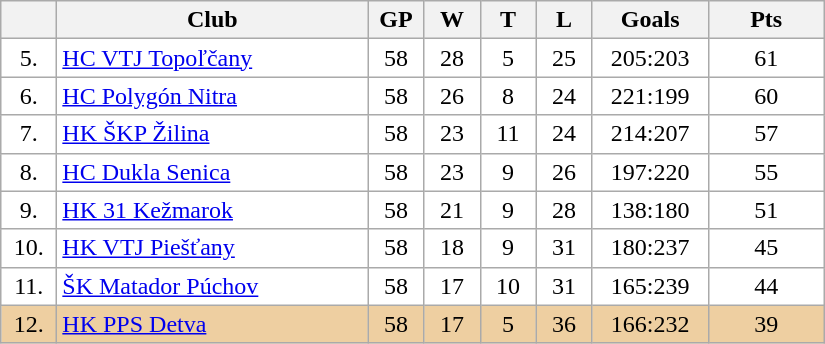<table class="wikitable">
<tr>
<th width="30"></th>
<th width="200">Club</th>
<th width="30">GP</th>
<th width="30">W</th>
<th width="30">T</th>
<th width="30">L</th>
<th width="70">Goals</th>
<th width="70">Pts</th>
</tr>
<tr bgcolor="#FFFFFF" align="center">
<td>5.</td>
<td align="left"><a href='#'>HC VTJ Topoľčany</a></td>
<td>58</td>
<td>28</td>
<td>5</td>
<td>25</td>
<td>205:203</td>
<td>61</td>
</tr>
<tr bgcolor="#FFFFFF" align="center">
<td>6.</td>
<td align="left"><a href='#'>HC Polygón Nitra</a></td>
<td>58</td>
<td>26</td>
<td>8</td>
<td>24</td>
<td>221:199</td>
<td>60</td>
</tr>
<tr bgcolor="#FFFFFF" align="center">
<td>7.</td>
<td align="left"><a href='#'>HK ŠKP Žilina</a></td>
<td>58</td>
<td>23</td>
<td>11</td>
<td>24</td>
<td>214:207</td>
<td>57</td>
</tr>
<tr bgcolor="#FFFFFF" align="center">
<td>8.</td>
<td align="left"><a href='#'>HC Dukla Senica</a></td>
<td>58</td>
<td>23</td>
<td>9</td>
<td>26</td>
<td>197:220</td>
<td>55</td>
</tr>
<tr bgcolor="#FFFFFF" align="center">
<td>9.</td>
<td align="left"><a href='#'>HK 31 Kežmarok</a></td>
<td>58</td>
<td>21</td>
<td>9</td>
<td>28</td>
<td>138:180</td>
<td>51</td>
</tr>
<tr bgcolor="#FFFFFF" align="center">
<td>10.</td>
<td align="left"><a href='#'>HK VTJ Piešťany</a></td>
<td>58</td>
<td>18</td>
<td>9</td>
<td>31</td>
<td>180:237</td>
<td>45</td>
</tr>
<tr bgcolor="#FFFFFF" align="center">
<td>11.</td>
<td align="left"><a href='#'>ŠK Matador Púchov</a></td>
<td>58</td>
<td>17</td>
<td>10</td>
<td>31</td>
<td>165:239</td>
<td>44</td>
</tr>
<tr bgcolor="#EECFA1" align="center">
<td>12.</td>
<td align="left"><a href='#'>HK PPS Detva</a></td>
<td>58</td>
<td>17</td>
<td>5</td>
<td>36</td>
<td>166:232</td>
<td>39</td>
</tr>
</table>
